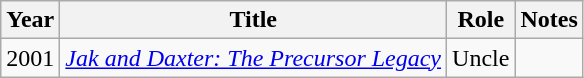<table class="wikitable sortable">
<tr>
<th>Year</th>
<th>Title</th>
<th>Role</th>
<th>Notes</th>
</tr>
<tr>
<td>2001</td>
<td><em><a href='#'>Jak and Daxter: The Precursor Legacy</a></em></td>
<td>Uncle</td>
<td></td>
</tr>
</table>
